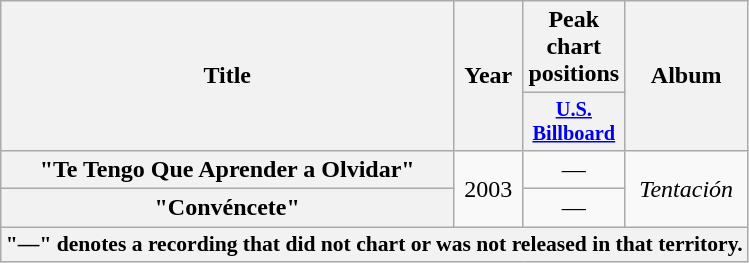<table class="wikitable plainrowheaders">
<tr>
<th scope="col" rowspan="2">Title</th>
<th scope="col" rowspan="2">Year</th>
<th scope="col" rowspan="1">Peak chart positions</th>
<th scope="col" rowspan="2">Album</th>
</tr>
<tr>
<th scope="col" style="width:4em;font-size:85%"><a href='#'>U.S.<br>Billboard</a></th>
</tr>
<tr>
<th scope="row">"Te Tengo Que Aprender a Olvidar"</th>
<td align="center" rowspan="2">2003</td>
<td align="center">—</td>
<td align="center" rowspan="2"><em>Tentación</em></td>
</tr>
<tr>
<th scope="row">"Convéncete"</th>
<td align="center">—</td>
</tr>
<tr>
<th align="center" colspan="4" style="font-size:90%">"—" denotes a recording that did not chart or was not released in that territory.</th>
</tr>
</table>
